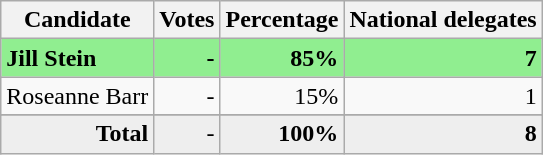<table class="wikitable" style="text-align:right;">
<tr>
<th>Candidate</th>
<th>Votes</th>
<th>Percentage</th>
<th>National delegates</th>
</tr>
<tr style="background:lightgreen;">
<td style="text-align:left;"><strong>Jill Stein</strong></td>
<td><strong>-</strong></td>
<td><strong>85%</strong></td>
<td><strong>7</strong></td>
</tr>
<tr>
<td style="text-align:left;">Roseanne Barr</td>
<td>-</td>
<td>15%</td>
<td>1</td>
</tr>
<tr>
</tr>
<tr style="background:#eee;">
<td style="margin-right:0.50px"><strong>Total</strong></td>
<td style="margin-right:0.50px"><em>-</em></td>
<td style="margin-right:0.50px"><strong>100%</strong></td>
<td style="margin-right:0.50px"><strong>8</strong></td>
</tr>
</table>
